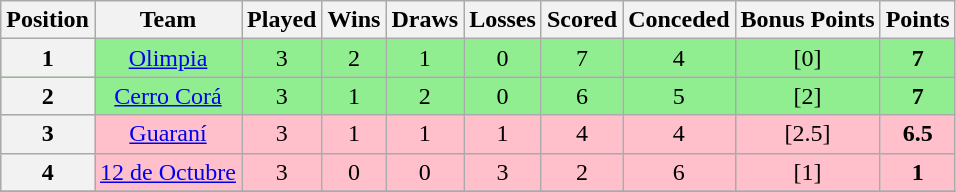<table class="wikitable" style="text-align:center">
<tr>
<th>Position</th>
<th>Team</th>
<th>Played</th>
<th>Wins</th>
<th>Draws</th>
<th>Losses</th>
<th>Scored</th>
<th>Conceded</th>
<th>Bonus Points</th>
<th>Points</th>
</tr>
<tr bgcolor="lightgreen">
<th>1</th>
<td><a href='#'>Olimpia</a></td>
<td>3</td>
<td>2</td>
<td>1</td>
<td>0</td>
<td>7</td>
<td>4</td>
<td>[0]</td>
<td><strong>7</strong></td>
</tr>
<tr bgcolor="lightgreen">
<th>2</th>
<td><a href='#'>Cerro Corá</a></td>
<td>3</td>
<td>1</td>
<td>2</td>
<td>0</td>
<td>6</td>
<td>5</td>
<td>[2]</td>
<td><strong>7</strong></td>
</tr>
<tr bgcolor="pink">
<th>3</th>
<td><a href='#'>Guaraní</a></td>
<td>3</td>
<td>1</td>
<td>1</td>
<td>1</td>
<td>4</td>
<td>4</td>
<td>[2.5]</td>
<td><strong>6.5</strong></td>
</tr>
<tr bgcolor="pink">
<th>4</th>
<td><a href='#'>12 de Octubre</a></td>
<td>3</td>
<td>0</td>
<td>0</td>
<td>3</td>
<td>2</td>
<td>6</td>
<td>[1]</td>
<td><strong>1</strong></td>
</tr>
<tr>
</tr>
</table>
